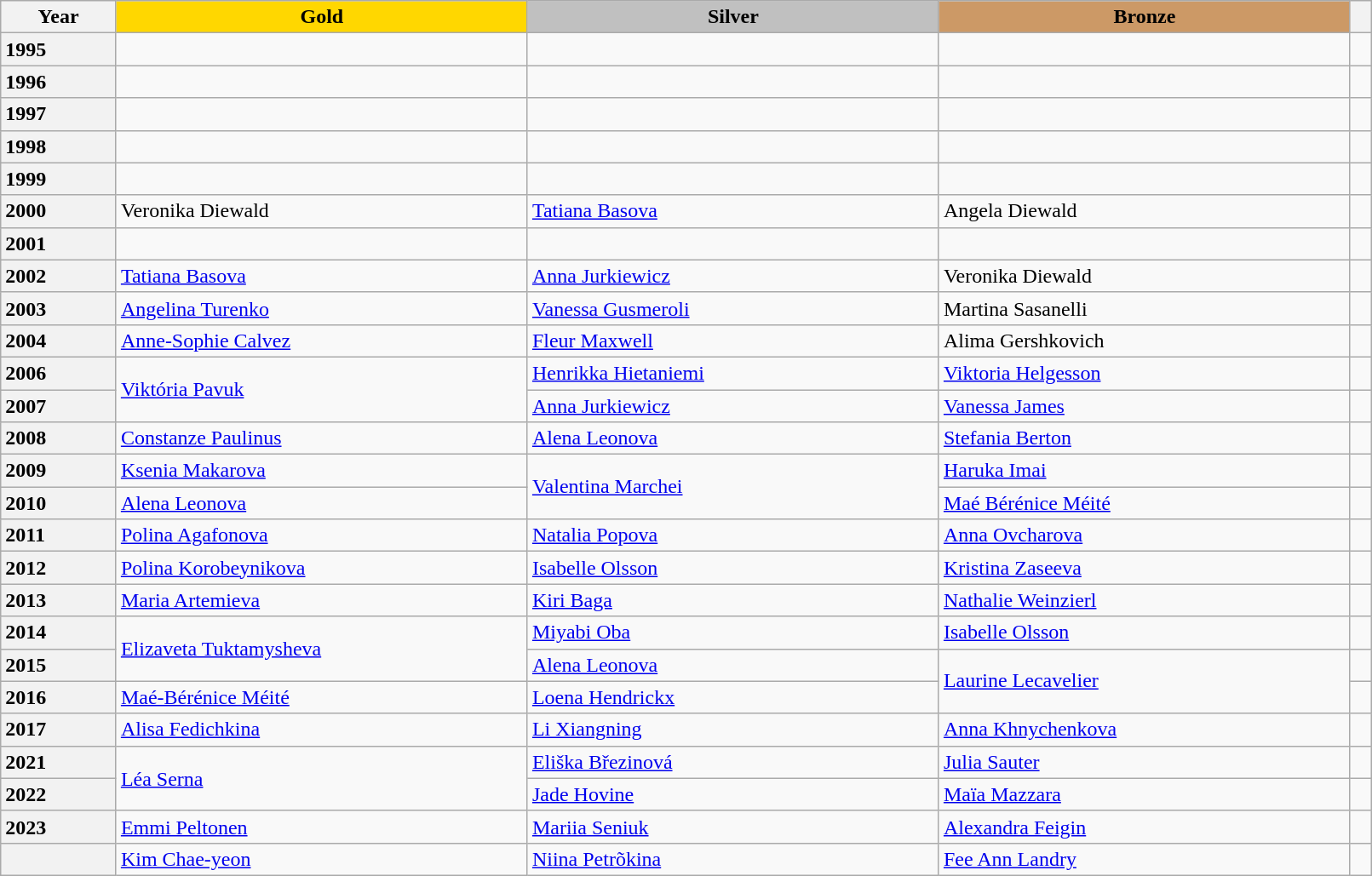<table class="wikitable unsortable" style="text-align:left; width:85%">
<tr>
<th scope="col" style="text-align:center">Year</th>
<td scope="col" style="text-align:center; width:30%; background:gold"><strong>Gold</strong></td>
<td scope="col" style="text-align:center; width:30%; background:silver"><strong>Silver</strong></td>
<td scope="col" style="text-align:center; width:30%; background:#c96"><strong>Bronze</strong></td>
<th scope="col" style="text-align:center"></th>
</tr>
<tr>
<th scope="row" style="text-align:left">1995</th>
<td></td>
<td></td>
<td></td>
<td></td>
</tr>
<tr>
<th scope="row" style="text-align:left">1996</th>
<td></td>
<td></td>
<td></td>
<td></td>
</tr>
<tr>
<th scope="row" style="text-align:left">1997</th>
<td></td>
<td></td>
<td></td>
<td></td>
</tr>
<tr>
<th scope="row" style="text-align:left">1998</th>
<td></td>
<td></td>
<td></td>
<td></td>
</tr>
<tr>
<th scope="row" style="text-align:left">1999</th>
<td></td>
<td></td>
<td></td>
<td></td>
</tr>
<tr>
<th scope="row" style="text-align:left">2000</th>
<td> Veronika Diewald</td>
<td> <a href='#'>Tatiana Basova</a></td>
<td> Angela Diewald</td>
<td></td>
</tr>
<tr>
<th scope="row" style="text-align:left">2001</th>
<td></td>
<td></td>
<td></td>
<td></td>
</tr>
<tr>
<th scope="row" style="text-align:left">2002</th>
<td> <a href='#'>Tatiana Basova</a></td>
<td> <a href='#'>Anna Jurkiewicz</a></td>
<td> Veronika Diewald</td>
<td></td>
</tr>
<tr>
<th scope="row" style="text-align:left">2003</th>
<td> <a href='#'>Angelina Turenko</a></td>
<td> <a href='#'>Vanessa Gusmeroli</a></td>
<td> Martina Sasanelli</td>
<td></td>
</tr>
<tr>
<th scope="row" style="text-align:left">2004</th>
<td> <a href='#'>Anne-Sophie Calvez</a></td>
<td> <a href='#'>Fleur Maxwell</a></td>
<td> Alima Gershkovich</td>
<td></td>
</tr>
<tr>
<th scope="row" style="text-align:left">2006</th>
<td rowspan="2"> <a href='#'>Viktória Pavuk</a></td>
<td> <a href='#'>Henrikka Hietaniemi</a></td>
<td> <a href='#'>Viktoria Helgesson</a></td>
<td></td>
</tr>
<tr>
<th scope="row" style="text-align:left">2007</th>
<td> <a href='#'>Anna Jurkiewicz</a></td>
<td> <a href='#'>Vanessa James</a></td>
<td></td>
</tr>
<tr>
<th scope="row" style="text-align:left">2008</th>
<td> <a href='#'>Constanze Paulinus</a></td>
<td> <a href='#'>Alena Leonova</a></td>
<td> <a href='#'>Stefania Berton</a></td>
<td></td>
</tr>
<tr>
<th scope="row" style="text-align:left">2009</th>
<td> <a href='#'>Ksenia Makarova</a></td>
<td rowspan="2"> <a href='#'>Valentina Marchei</a></td>
<td> <a href='#'>Haruka Imai</a></td>
<td></td>
</tr>
<tr>
<th scope="row" style="text-align:left">2010</th>
<td> <a href='#'>Alena Leonova</a></td>
<td> <a href='#'>Maé Bérénice Méité</a></td>
<td></td>
</tr>
<tr>
<th scope="row" style="text-align:left">2011</th>
<td> <a href='#'>Polina Agafonova</a></td>
<td> <a href='#'>Natalia Popova</a></td>
<td> <a href='#'>Anna Ovcharova</a></td>
<td></td>
</tr>
<tr>
<th scope="row" style="text-align:left">2012</th>
<td> <a href='#'>Polina Korobeynikova</a></td>
<td> <a href='#'>Isabelle Olsson</a></td>
<td> <a href='#'>Kristina Zaseeva</a></td>
<td></td>
</tr>
<tr>
<th scope="row" style="text-align:left">2013</th>
<td> <a href='#'>Maria Artemieva</a></td>
<td> <a href='#'>Kiri Baga</a></td>
<td> <a href='#'>Nathalie Weinzierl</a></td>
<td></td>
</tr>
<tr>
<th scope="row" style="text-align:left">2014</th>
<td rowspan="2"> <a href='#'>Elizaveta Tuktamysheva</a></td>
<td> <a href='#'>Miyabi Oba</a></td>
<td> <a href='#'>Isabelle Olsson</a></td>
<td></td>
</tr>
<tr>
<th scope="row" style="text-align:left">2015</th>
<td> <a href='#'>Alena Leonova</a></td>
<td rowspan="2"> <a href='#'>Laurine Lecavelier</a></td>
<td></td>
</tr>
<tr>
<th scope="row" style="text-align:left">2016</th>
<td> <a href='#'>Maé-Bérénice Méité</a></td>
<td> <a href='#'>Loena Hendrickx</a></td>
<td></td>
</tr>
<tr>
<th scope="row" style="text-align:left">2017</th>
<td> <a href='#'>Alisa Fedichkina</a></td>
<td> <a href='#'>Li Xiangning</a></td>
<td> <a href='#'>Anna Khnychenkova</a></td>
<td></td>
</tr>
<tr>
<th scope="row" style="text-align:left">2021</th>
<td rowspan="2"> <a href='#'>Léa Serna</a></td>
<td> <a href='#'>Eliška Březinová</a></td>
<td> <a href='#'>Julia Sauter</a></td>
<td></td>
</tr>
<tr>
<th scope="row" style="text-align:left">2022</th>
<td> <a href='#'>Jade Hovine</a></td>
<td> <a href='#'>Maïa Mazzara</a></td>
<td></td>
</tr>
<tr>
<th scope="row" style="text-align:left">2023</th>
<td> <a href='#'>Emmi Peltonen</a></td>
<td> <a href='#'>Mariia Seniuk</a></td>
<td> <a href='#'>Alexandra Feigin</a></td>
<td></td>
</tr>
<tr>
<th scope="row" style="text-align:left"></th>
<td> <a href='#'>Kim Chae-yeon</a></td>
<td> <a href='#'>Niina Petrõkina</a></td>
<td> <a href='#'>Fee Ann Landry</a></td>
<td></td>
</tr>
</table>
